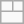<table class="wikitable" align=right>
<tr>
<td align=center></td>
<td align=center></td>
</tr>
<tr>
<td colspan=2></td>
</tr>
</table>
